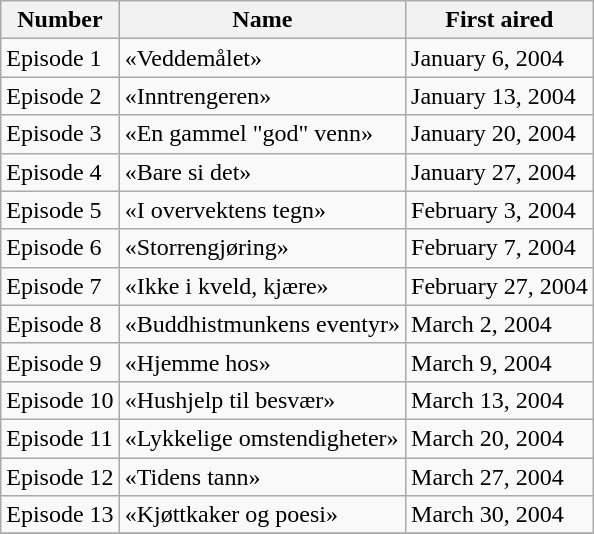<table class="wikitable">
<tr>
<th>Number</th>
<th>Name</th>
<th>First aired</th>
</tr>
<tr>
<td>Episode 1</td>
<td>«Veddemålet»</td>
<td>January 6, 2004</td>
</tr>
<tr>
<td>Episode 2</td>
<td>«Inntrengeren»</td>
<td>January 13, 2004</td>
</tr>
<tr>
<td>Episode 3</td>
<td>«En gammel "god" venn»</td>
<td>January 20, 2004</td>
</tr>
<tr>
<td>Episode 4</td>
<td>«Bare si det»</td>
<td>January 27, 2004</td>
</tr>
<tr>
<td>Episode 5</td>
<td>«I overvektens tegn»</td>
<td>February 3, 2004</td>
</tr>
<tr>
<td>Episode 6</td>
<td>«Storrengjøring»</td>
<td>February 7, 2004</td>
</tr>
<tr>
<td>Episode 7</td>
<td>«Ikke i kveld, kjære»</td>
<td>February 27, 2004</td>
</tr>
<tr>
<td>Episode 8</td>
<td>«Buddhistmunkens eventyr»</td>
<td>March 2, 2004</td>
</tr>
<tr>
<td>Episode 9</td>
<td>«Hjemme hos»</td>
<td>March 9, 2004</td>
</tr>
<tr>
<td>Episode 10</td>
<td>«Hushjelp til besvær»</td>
<td>March 13, 2004</td>
</tr>
<tr>
<td>Episode 11</td>
<td>«Lykkelige omstendigheter»</td>
<td>March 20, 2004</td>
</tr>
<tr>
<td>Episode 12</td>
<td>«Tidens tann»</td>
<td>March 27, 2004</td>
</tr>
<tr>
<td>Episode 13</td>
<td>«Kjøttkaker og poesi»</td>
<td>March 30, 2004</td>
</tr>
<tr>
</tr>
</table>
